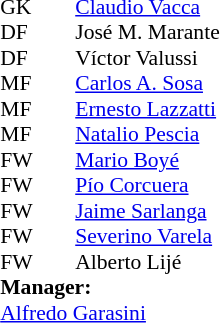<table cellspacing="0" cellpadding="0" style="font-size:90%; margin:0.2em auto;">
<tr>
<th width="25"></th>
<th width="25"></th>
</tr>
<tr>
<td>GK</td>
<td></td>
<td> <a href='#'>Claudio Vacca</a></td>
</tr>
<tr>
<td>DF</td>
<td></td>
<td> José M. Marante </td>
<td></td>
<td></td>
</tr>
<tr>
<td>DF</td>
<td></td>
<td> Víctor Valussi</td>
</tr>
<tr>
<td>MF</td>
<td></td>
<td> <a href='#'>Carlos A. Sosa</a></td>
</tr>
<tr>
<td>MF</td>
<td></td>
<td> <a href='#'>Ernesto Lazzatti</a></td>
</tr>
<tr>
<td>MF</td>
<td></td>
<td> <a href='#'>Natalio Pescia</a></td>
<td></td>
</tr>
<tr>
<td>FW</td>
<td></td>
<td> <a href='#'>Mario Boyé</a></td>
<td></td>
</tr>
<tr>
<td>FW</td>
<td></td>
<td> <a href='#'>Pío Corcuera</a></td>
</tr>
<tr>
<td>FW</td>
<td></td>
<td> <a href='#'>Jaime Sarlanga</a></td>
</tr>
<tr>
<td>FW</td>
<td></td>
<td> <a href='#'>Severino Varela</a></td>
</tr>
<tr>
<td>FW</td>
<td></td>
<td> Alberto Lijé</td>
</tr>
<tr>
<td colspan=3><strong>Manager:</strong></td>
</tr>
<tr>
<td colspan=4> <a href='#'>Alfredo Garasini</a></td>
</tr>
</table>
